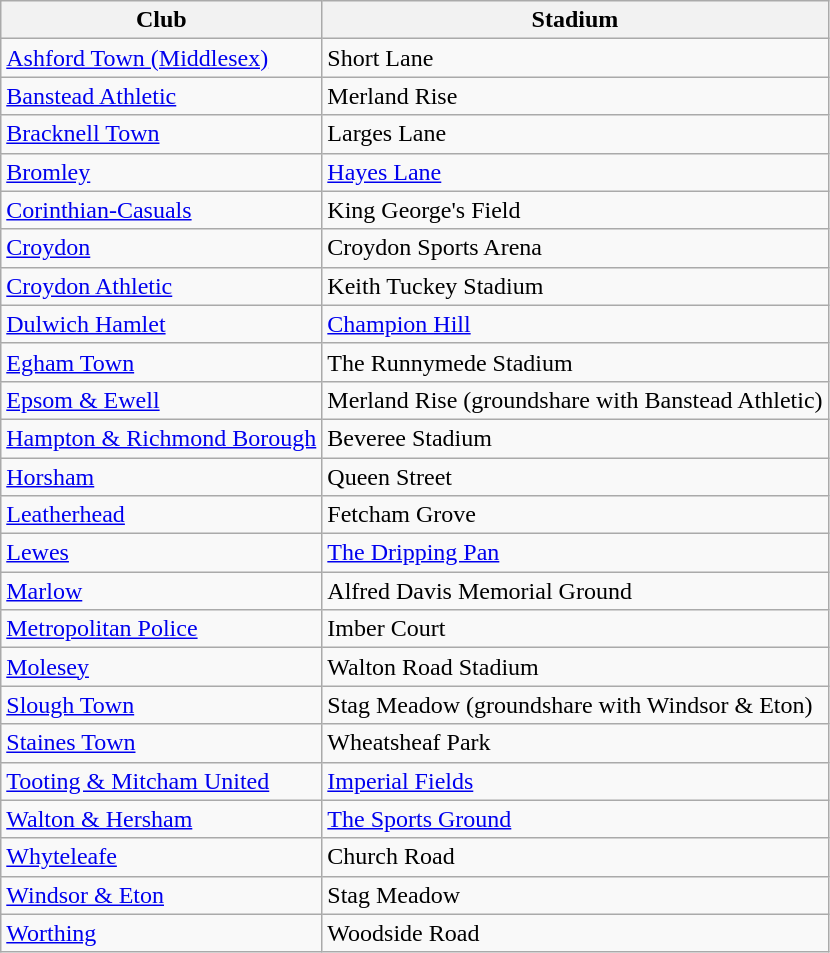<table class="wikitable sortable">
<tr>
<th>Club</th>
<th>Stadium</th>
</tr>
<tr>
<td><a href='#'>Ashford Town (Middlesex)</a></td>
<td>Short Lane</td>
</tr>
<tr>
<td><a href='#'>Banstead Athletic</a></td>
<td>Merland Rise</td>
</tr>
<tr>
<td><a href='#'>Bracknell Town</a></td>
<td>Larges Lane</td>
</tr>
<tr>
<td><a href='#'>Bromley</a></td>
<td><a href='#'>Hayes Lane</a></td>
</tr>
<tr>
<td><a href='#'>Corinthian-Casuals</a></td>
<td>King George's Field</td>
</tr>
<tr>
<td><a href='#'>Croydon</a></td>
<td>Croydon Sports Arena</td>
</tr>
<tr>
<td><a href='#'>Croydon Athletic</a></td>
<td>Keith Tuckey Stadium</td>
</tr>
<tr>
<td><a href='#'>Dulwich Hamlet</a></td>
<td><a href='#'>Champion Hill</a></td>
</tr>
<tr>
<td><a href='#'>Egham Town</a></td>
<td>The Runnymede Stadium</td>
</tr>
<tr>
<td><a href='#'>Epsom & Ewell</a></td>
<td>Merland Rise (groundshare with Banstead Athletic)</td>
</tr>
<tr>
<td><a href='#'>Hampton & Richmond Borough</a></td>
<td>Beveree Stadium</td>
</tr>
<tr>
<td><a href='#'>Horsham</a></td>
<td>Queen Street</td>
</tr>
<tr>
<td><a href='#'>Leatherhead</a></td>
<td>Fetcham Grove</td>
</tr>
<tr>
<td><a href='#'>Lewes</a></td>
<td><a href='#'>The Dripping Pan</a></td>
</tr>
<tr>
<td><a href='#'>Marlow</a></td>
<td>Alfred Davis Memorial Ground</td>
</tr>
<tr>
<td><a href='#'>Metropolitan Police</a></td>
<td>Imber Court</td>
</tr>
<tr>
<td><a href='#'>Molesey</a></td>
<td>Walton Road Stadium</td>
</tr>
<tr>
<td><a href='#'>Slough Town</a></td>
<td>Stag Meadow (groundshare with Windsor & Eton)</td>
</tr>
<tr>
<td><a href='#'>Staines Town</a></td>
<td>Wheatsheaf Park</td>
</tr>
<tr>
<td><a href='#'>Tooting & Mitcham United</a></td>
<td><a href='#'>Imperial Fields</a></td>
</tr>
<tr>
<td><a href='#'>Walton & Hersham</a></td>
<td><a href='#'>The Sports Ground</a></td>
</tr>
<tr>
<td><a href='#'>Whyteleafe</a></td>
<td>Church Road</td>
</tr>
<tr>
<td><a href='#'>Windsor & Eton</a></td>
<td>Stag Meadow</td>
</tr>
<tr>
<td><a href='#'>Worthing</a></td>
<td>Woodside Road</td>
</tr>
</table>
